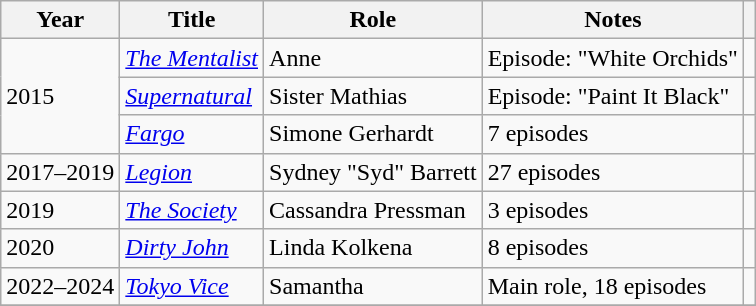<table class="wikitable sortable">
<tr>
<th>Year</th>
<th>Title</th>
<th>Role</th>
<th class="unsortable">Notes</th>
<th class="unsortable"></th>
</tr>
<tr>
<td rowspan="3">2015</td>
<td><em><a href='#'>The Mentalist</a></em></td>
<td>Anne</td>
<td>Episode: "White Orchids"</td>
<td></td>
</tr>
<tr>
<td><em><a href='#'>Supernatural</a></em></td>
<td>Sister Mathias</td>
<td>Episode: "Paint It Black"</td>
<td></td>
</tr>
<tr>
<td><em><a href='#'>Fargo</a></em></td>
<td>Simone Gerhardt</td>
<td>7 episodes</td>
<td></td>
</tr>
<tr>
<td>2017–2019</td>
<td><em><a href='#'>Legion</a></em></td>
<td>Sydney "Syd" Barrett</td>
<td>27 episodes</td>
<td></td>
</tr>
<tr>
<td>2019</td>
<td><em><a href='#'>The Society</a></em></td>
<td>Cassandra Pressman</td>
<td>3 episodes</td>
<td></td>
</tr>
<tr>
<td>2020</td>
<td><em><a href='#'>Dirty John</a></em></td>
<td>Linda Kolkena</td>
<td>8 episodes</td>
<td></td>
</tr>
<tr>
<td>2022–2024</td>
<td><em><a href='#'>Tokyo Vice</a></em></td>
<td>Samantha</td>
<td>Main role, 18 episodes</td>
<td></td>
</tr>
<tr>
</tr>
</table>
